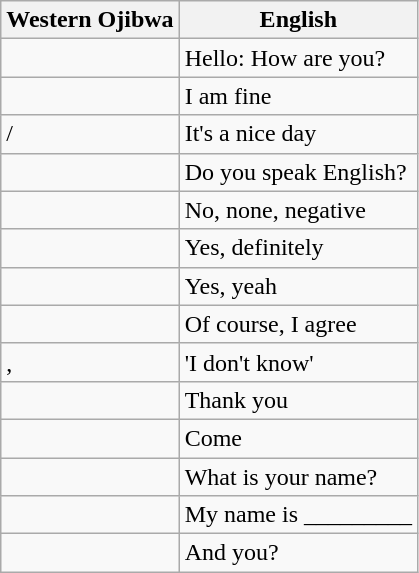<table class="wikitable">
<tr>
<th>Western Ojibwa</th>
<th>English</th>
</tr>
<tr>
<td></td>
<td>Hello: How are you?</td>
</tr>
<tr>
<td></td>
<td>I am fine</td>
</tr>
<tr>
<td>/<br></td>
<td>It's a nice day</td>
</tr>
<tr>
<td></td>
<td>Do you speak English?</td>
</tr>
<tr>
<td></td>
<td>No, none, negative</td>
</tr>
<tr>
<td></td>
<td>Yes, definitely</td>
</tr>
<tr>
<td></td>
<td>Yes, yeah</td>
</tr>
<tr>
<td></td>
<td>Of course, I agree</td>
</tr>
<tr>
<td>, </td>
<td>'I don't know'</td>
</tr>
<tr>
<td></td>
<td>Thank you</td>
</tr>
<tr>
<td></td>
<td>Come</td>
</tr>
<tr>
<td></td>
<td>What is your name?</td>
</tr>
<tr>
<td></td>
<td>My name is _________</td>
</tr>
<tr>
<td></td>
<td>And you?</td>
</tr>
</table>
